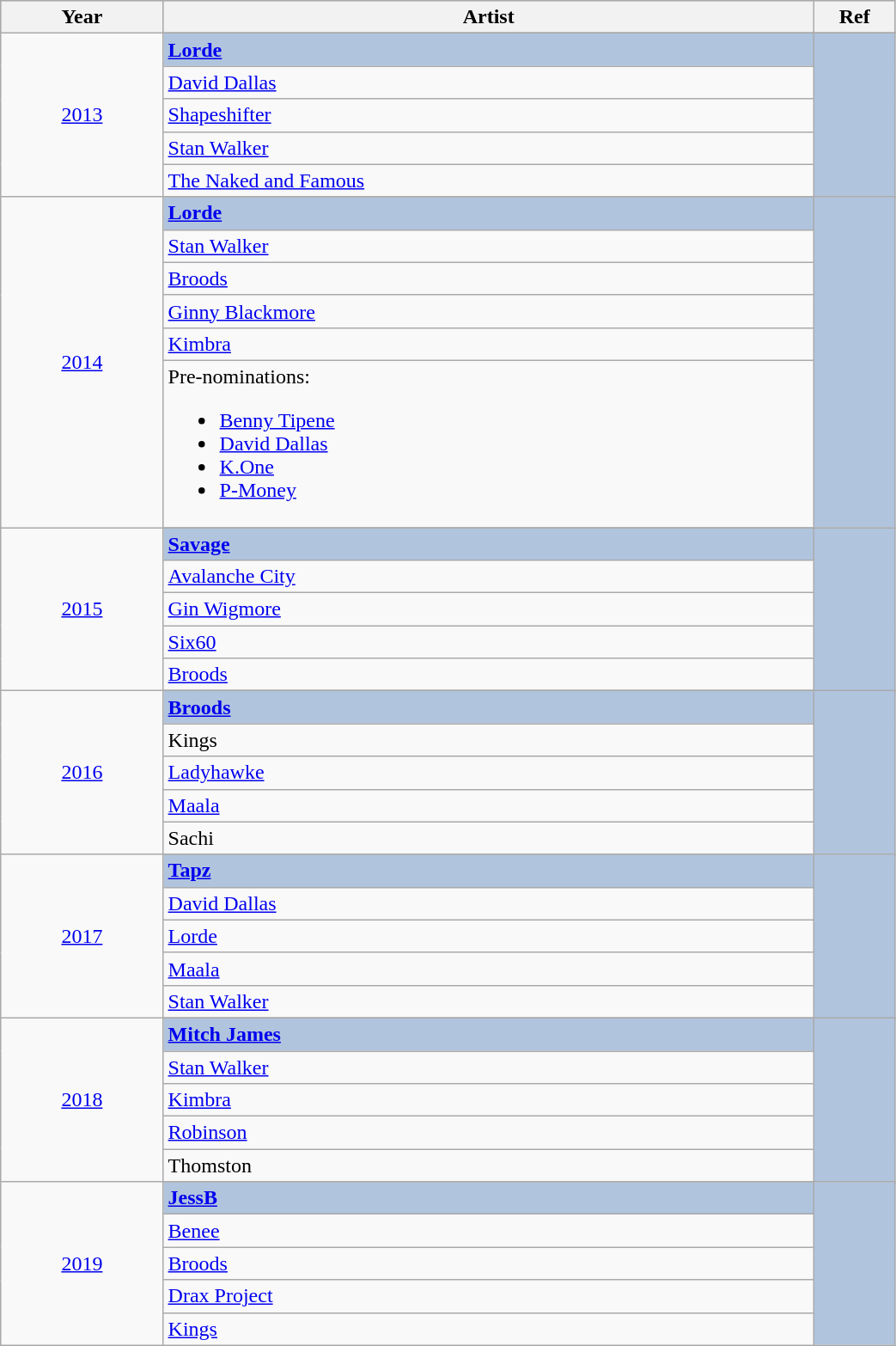<table class="wikitable" style="width:55%;">
<tr style="background:#bebebe;">
<th style="width:10%;">Year</th>
<th style="width:40%;">Artist</th>
<th style="width:5%;">Ref</th>
</tr>
<tr>
<td rowspan="6" align="center"><a href='#'>2013</a></td>
</tr>
<tr style="background:#B0C4DE">
<td><strong><a href='#'>Lorde</a></strong></td>
<td rowspan="6" align="center"></td>
</tr>
<tr>
<td><a href='#'>David Dallas</a></td>
</tr>
<tr>
<td><a href='#'>Shapeshifter</a></td>
</tr>
<tr>
<td><a href='#'>Stan Walker</a></td>
</tr>
<tr>
<td><a href='#'>The Naked and Famous</a></td>
</tr>
<tr>
<td rowspan="7" align="center"><a href='#'>2014</a></td>
</tr>
<tr style="background:#B0C4DE">
<td><strong><a href='#'>Lorde</a></strong></td>
<td rowspan="7" align="center"></td>
</tr>
<tr>
<td><a href='#'>Stan Walker</a></td>
</tr>
<tr>
<td><a href='#'>Broods</a></td>
</tr>
<tr>
<td><a href='#'>Ginny Blackmore</a></td>
</tr>
<tr>
<td><a href='#'>Kimbra</a></td>
</tr>
<tr>
<td>Pre-nominations:<br><ul><li><a href='#'>Benny Tipene</a></li><li><a href='#'>David Dallas</a></li><li><a href='#'>K.One</a></li><li><a href='#'>P-Money</a></li></ul></td>
</tr>
<tr>
<td rowspan="6" align="center"><a href='#'>2015</a></td>
</tr>
<tr style="background:#B0C4DE">
<td><strong><a href='#'>Savage</a></strong></td>
<td rowspan="6" align="center"></td>
</tr>
<tr>
<td><a href='#'>Avalanche City</a></td>
</tr>
<tr>
<td><a href='#'>Gin Wigmore</a></td>
</tr>
<tr>
<td><a href='#'>Six60</a></td>
</tr>
<tr>
<td><a href='#'>Broods</a></td>
</tr>
<tr>
<td rowspan="6" align="center"><a href='#'>2016</a></td>
</tr>
<tr style="background:#B0C4DE">
<td><strong><a href='#'>Broods</a></strong></td>
<td rowspan="6" align="center"></td>
</tr>
<tr>
<td>Kings</td>
</tr>
<tr>
<td><a href='#'>Ladyhawke</a></td>
</tr>
<tr>
<td><a href='#'>Maala</a></td>
</tr>
<tr>
<td>Sachi</td>
</tr>
<tr>
<td rowspan="6" align="center"><a href='#'>2017</a></td>
</tr>
<tr style="background:#B0C4DE">
<td><strong><a href='#'>Tapz</a></strong></td>
<td rowspan="6" align="center"></td>
</tr>
<tr>
<td><a href='#'>David Dallas</a></td>
</tr>
<tr>
<td><a href='#'>Lorde</a></td>
</tr>
<tr>
<td><a href='#'>Maala</a></td>
</tr>
<tr>
<td><a href='#'>Stan Walker</a></td>
</tr>
<tr>
<td rowspan="6" align="center"><a href='#'>2018</a></td>
</tr>
<tr style="background:#B0C4DE">
<td><strong><a href='#'>Mitch James</a></strong></td>
<td rowspan="6" align="center"></td>
</tr>
<tr>
<td><a href='#'>Stan Walker</a></td>
</tr>
<tr>
<td><a href='#'>Kimbra</a></td>
</tr>
<tr>
<td><a href='#'>Robinson</a></td>
</tr>
<tr>
<td>Thomston</td>
</tr>
<tr>
<td rowspan="6" align="center"><a href='#'>2019</a></td>
</tr>
<tr style="background:#B0C4DE">
<td><strong><a href='#'>JessB</a></strong></td>
<td rowspan="6" align="center"></td>
</tr>
<tr>
<td><a href='#'>Benee</a></td>
</tr>
<tr>
<td><a href='#'>Broods</a></td>
</tr>
<tr>
<td><a href='#'>Drax Project</a></td>
</tr>
<tr>
<td><a href='#'>Kings</a></td>
</tr>
</table>
